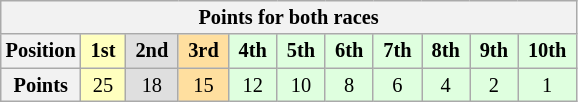<table class="wikitable" style="font-size:85%; text-align:center">
<tr>
<th colspan=11>Points for both races</th>
</tr>
<tr>
<th>Position</th>
<td style="background:#ffffbf;"> <strong>1st</strong> </td>
<td style="background:#dfdfdf;"> <strong>2nd</strong> </td>
<td style="background:#ffdf9f;"> <strong>3rd</strong> </td>
<td style="background:#dfffdf;"> <strong>4th</strong> </td>
<td style="background:#dfffdf;"> <strong>5th</strong> </td>
<td style="background:#dfffdf;"> <strong>6th</strong> </td>
<td style="background:#dfffdf;"> <strong>7th</strong> </td>
<td style="background:#dfffdf;"> <strong>8th</strong> </td>
<td style="background:#dfffdf;"> <strong>9th</strong> </td>
<td style="background:#dfffdf;"> <strong>10th</strong> </td>
</tr>
<tr>
<th>Points</th>
<td style="background:#ffffbf;">25</td>
<td style="background:#dfdfdf;">18</td>
<td style="background:#ffdf9f;">15</td>
<td style="background:#dfffdf;">12</td>
<td style="background:#dfffdf;">10</td>
<td style="background:#dfffdf;">8</td>
<td style="background:#dfffdf;">6</td>
<td style="background:#dfffdf;">4</td>
<td style="background:#dfffdf;">2</td>
<td style="background:#dfffdf;">1</td>
</tr>
</table>
